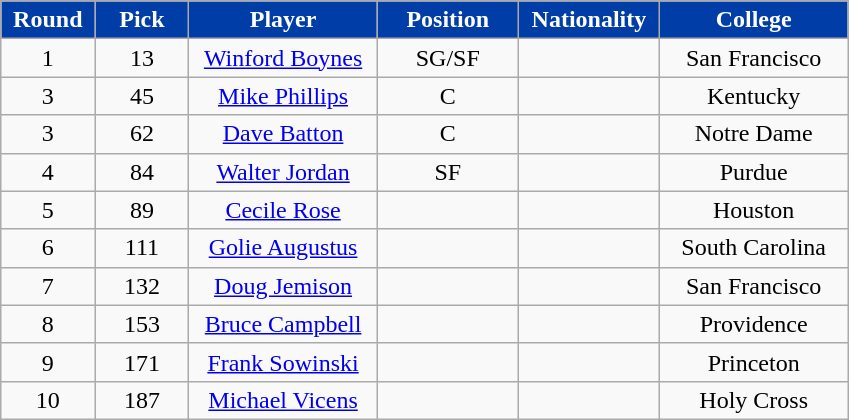<table class="wikitable sortable sortable">
<tr>
<th style="background-color:#003DA6; color:#FFFFFF" width="10%">Round</th>
<th style="background-color:#003DA6; color:#FFFFFF" width="10%">Pick</th>
<th style="background-color:#003DA6; color:#FFFFFF" width="20%">Player</th>
<th style="background-color:#003DA6; color:#FFFFFF" width="15%">Position</th>
<th style="background-color:#003DA6; color:#FFFFFF" width="15%">Nationality</th>
<th style="background-color:#003DA6; color:#FFFFFF" width="20%">College</th>
</tr>
<tr style="text-align:center">
<td>1</td>
<td>13</td>
<td><a href='#'>Winford Boynes</a></td>
<td>SG/SF</td>
<td></td>
<td>San Francisco</td>
</tr>
<tr style="text-align:center">
<td>3</td>
<td>45</td>
<td><a href='#'>Mike Phillips</a></td>
<td>C</td>
<td></td>
<td>Kentucky</td>
</tr>
<tr style="text-align:center">
<td>3</td>
<td>62</td>
<td><a href='#'>Dave Batton</a></td>
<td>C</td>
<td></td>
<td>Notre Dame</td>
</tr>
<tr style="text-align:center">
<td>4</td>
<td>84</td>
<td><a href='#'>Walter Jordan</a></td>
<td>SF</td>
<td></td>
<td>Purdue</td>
</tr>
<tr style="text-align:center">
<td>5</td>
<td>89</td>
<td><a href='#'>Cecile Rose</a></td>
<td></td>
<td></td>
<td>Houston</td>
</tr>
<tr style="text-align:center">
<td>6</td>
<td>111</td>
<td><a href='#'>Golie Augustus</a></td>
<td></td>
<td></td>
<td>South Carolina</td>
</tr>
<tr style="text-align:center">
<td>7</td>
<td>132</td>
<td><a href='#'>Doug Jemison</a></td>
<td></td>
<td></td>
<td>San Francisco</td>
</tr>
<tr style="text-align:center">
<td>8</td>
<td>153</td>
<td><a href='#'>Bruce Campbell</a></td>
<td></td>
<td></td>
<td>Providence</td>
</tr>
<tr style="text-align:center">
<td>9</td>
<td>171</td>
<td><a href='#'>Frank Sowinski</a></td>
<td></td>
<td></td>
<td>Princeton</td>
</tr>
<tr style="text-align:center">
<td>10</td>
<td>187</td>
<td><a href='#'>Michael Vicens</a></td>
<td></td>
<td></td>
<td>Holy Cross</td>
</tr>
</table>
